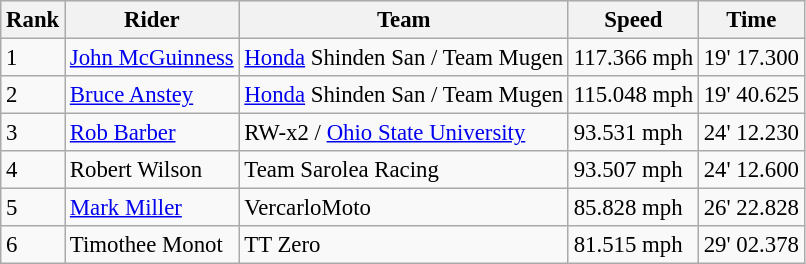<table class="wikitable" style="font-size: 95%;">
<tr style="background:#efefef;">
<th>Rank</th>
<th>Rider</th>
<th>Team</th>
<th>Speed</th>
<th>Time</th>
</tr>
<tr>
<td>1</td>
<td> <a href='#'>John McGuinness</a></td>
<td><a href='#'>Honda</a> Shinden San / Team Mugen</td>
<td>117.366 mph</td>
<td>19' 17.300</td>
</tr>
<tr>
<td>2</td>
<td> <a href='#'>Bruce Anstey</a></td>
<td><a href='#'>Honda</a> Shinden San / Team Mugen</td>
<td>115.048 mph</td>
<td>19' 40.625</td>
</tr>
<tr>
<td>3</td>
<td> <a href='#'>Rob Barber</a></td>
<td>RW-x2 / <a href='#'>Ohio State University</a></td>
<td>93.531 mph</td>
<td>24' 12.230</td>
</tr>
<tr>
<td>4</td>
<td> Robert Wilson</td>
<td>Team Sarolea Racing</td>
<td>93.507 mph</td>
<td>24' 12.600</td>
</tr>
<tr>
<td>5</td>
<td> <a href='#'>Mark Miller</a></td>
<td>VercarloMoto</td>
<td>85.828 mph</td>
<td>26' 22.828</td>
</tr>
<tr>
<td>6</td>
<td> Timothee Monot</td>
<td>TT Zero</td>
<td>81.515 mph</td>
<td>29' 02.378</td>
</tr>
</table>
